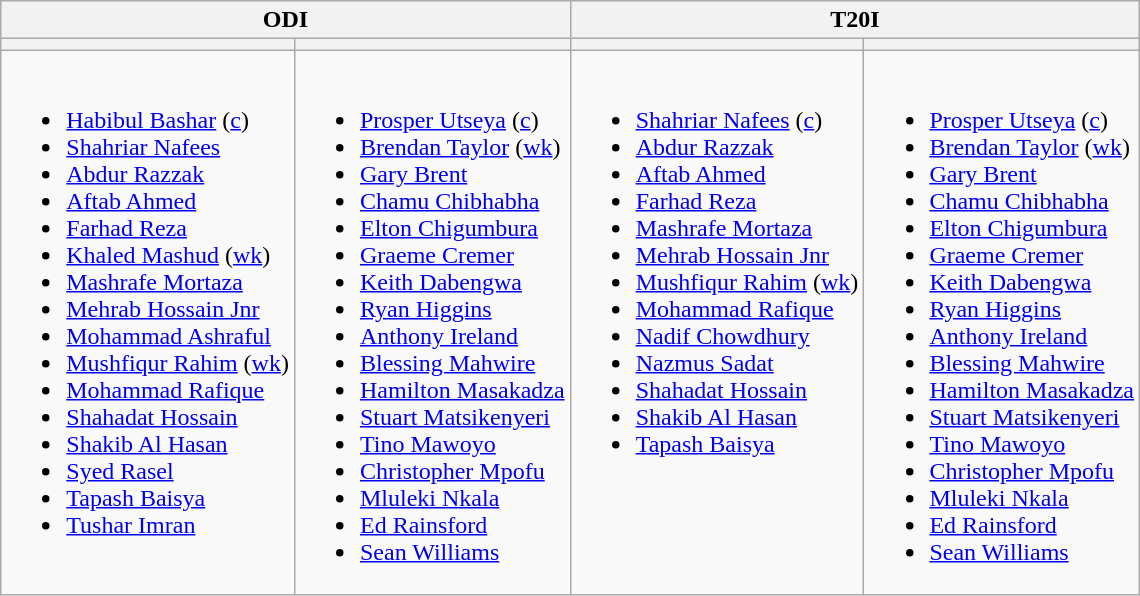<table class="wikitable">
<tr>
<th colspan=2>ODI</th>
<th colspan=2>T20I</th>
</tr>
<tr>
<th></th>
<th></th>
<th></th>
<th></th>
</tr>
<tr valign="top">
<td><br><ul><li><a href='#'>Habibul Bashar</a> (<a href='#'>c</a>)</li><li><a href='#'>Shahriar Nafees</a></li><li><a href='#'>Abdur Razzak</a></li><li><a href='#'>Aftab Ahmed</a></li><li><a href='#'>Farhad Reza</a></li><li><a href='#'>Khaled Mashud</a> (<a href='#'>wk</a>)</li><li><a href='#'>Mashrafe Mortaza</a></li><li><a href='#'>Mehrab Hossain Jnr</a></li><li><a href='#'>Mohammad Ashraful</a></li><li><a href='#'>Mushfiqur Rahim</a> (<a href='#'>wk</a>)</li><li><a href='#'>Mohammad Rafique</a></li><li><a href='#'>Shahadat Hossain</a></li><li><a href='#'>Shakib Al Hasan</a></li><li><a href='#'>Syed Rasel</a></li><li><a href='#'>Tapash Baisya</a></li><li><a href='#'>Tushar Imran</a></li></ul></td>
<td><br><ul><li><a href='#'>Prosper Utseya</a> (<a href='#'>c</a>)</li><li><a href='#'>Brendan Taylor</a> (<a href='#'>wk</a>)</li><li><a href='#'>Gary Brent</a></li><li><a href='#'>Chamu Chibhabha</a></li><li><a href='#'>Elton Chigumbura</a></li><li><a href='#'>Graeme Cremer</a></li><li><a href='#'>Keith Dabengwa</a></li><li><a href='#'>Ryan Higgins</a></li><li><a href='#'>Anthony Ireland</a></li><li><a href='#'>Blessing Mahwire</a></li><li><a href='#'>Hamilton Masakadza</a></li><li><a href='#'>Stuart Matsikenyeri</a></li><li><a href='#'>Tino Mawoyo</a></li><li><a href='#'>Christopher Mpofu</a></li><li><a href='#'>Mluleki Nkala</a></li><li><a href='#'>Ed Rainsford</a></li><li><a href='#'>Sean Williams</a></li></ul></td>
<td><br><ul><li><a href='#'>Shahriar Nafees</a> (<a href='#'>c</a>)</li><li><a href='#'>Abdur Razzak</a></li><li><a href='#'>Aftab Ahmed</a></li><li><a href='#'>Farhad Reza</a></li><li><a href='#'>Mashrafe Mortaza</a></li><li><a href='#'>Mehrab Hossain Jnr</a></li><li><a href='#'>Mushfiqur Rahim</a> (<a href='#'>wk</a>)</li><li><a href='#'>Mohammad Rafique</a></li><li><a href='#'>Nadif Chowdhury</a></li><li><a href='#'>Nazmus Sadat</a></li><li><a href='#'>Shahadat Hossain</a></li><li><a href='#'>Shakib Al Hasan</a></li><li><a href='#'>Tapash Baisya</a></li></ul></td>
<td><br><ul><li><a href='#'>Prosper Utseya</a> (<a href='#'>c</a>)</li><li><a href='#'>Brendan Taylor</a> (<a href='#'>wk</a>)</li><li><a href='#'>Gary Brent</a></li><li><a href='#'>Chamu Chibhabha</a></li><li><a href='#'>Elton Chigumbura</a></li><li><a href='#'>Graeme Cremer</a></li><li><a href='#'>Keith Dabengwa</a></li><li><a href='#'>Ryan Higgins</a></li><li><a href='#'>Anthony Ireland</a></li><li><a href='#'>Blessing Mahwire</a></li><li><a href='#'>Hamilton Masakadza</a></li><li><a href='#'>Stuart Matsikenyeri</a></li><li><a href='#'>Tino Mawoyo</a></li><li><a href='#'>Christopher Mpofu</a></li><li><a href='#'>Mluleki Nkala</a></li><li><a href='#'>Ed Rainsford</a></li><li><a href='#'>Sean Williams</a></li></ul></td>
</tr>
</table>
